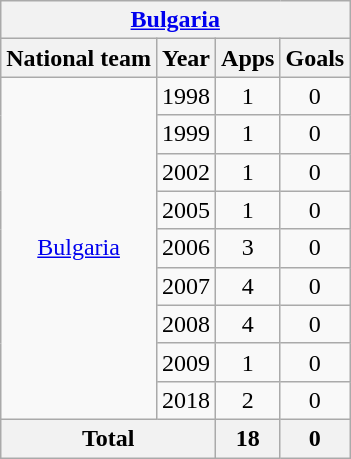<table class="wikitable" style="text-align:center">
<tr>
<th colspan=6><a href='#'>Bulgaria</a></th>
</tr>
<tr>
<th>National team</th>
<th>Year</th>
<th>Apps</th>
<th>Goals</th>
</tr>
<tr>
<td rowspan="9"><a href='#'>Bulgaria</a></td>
<td>1998</td>
<td>1</td>
<td>0</td>
</tr>
<tr>
<td>1999</td>
<td>1</td>
<td>0</td>
</tr>
<tr>
<td>2002</td>
<td>1</td>
<td>0</td>
</tr>
<tr>
<td>2005</td>
<td>1</td>
<td>0</td>
</tr>
<tr>
<td>2006</td>
<td>3</td>
<td>0</td>
</tr>
<tr>
<td>2007</td>
<td>4</td>
<td>0</td>
</tr>
<tr>
<td>2008</td>
<td>4</td>
<td>0</td>
</tr>
<tr>
<td>2009</td>
<td>1</td>
<td>0</td>
</tr>
<tr>
<td>2018</td>
<td>2</td>
<td>0</td>
</tr>
<tr>
<th colspan="2">Total</th>
<th>18</th>
<th>0</th>
</tr>
</table>
